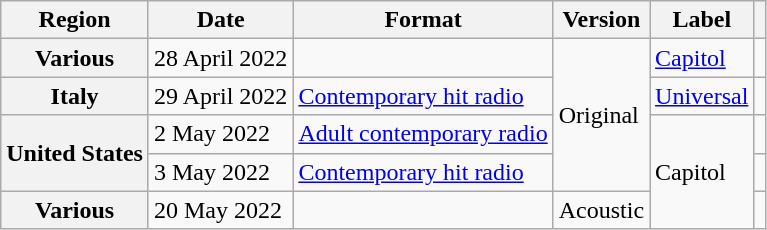<table class="wikitable plainrowheaders">
<tr>
<th scope="col">Region</th>
<th scope="col">Date</th>
<th scope="col">Format</th>
<th scope="col">Version</th>
<th scope="col">Label</th>
<th scope="col"></th>
</tr>
<tr>
<th scope="row">Various</th>
<td>28 April 2022</td>
<td></td>
<td rowspan="4">Original</td>
<td><a href='#'>Capitol</a></td>
<td></td>
</tr>
<tr>
<th scope="row">Italy</th>
<td>29 April 2022</td>
<td><a href='#'>Contemporary hit radio</a></td>
<td><a href='#'>Universal</a></td>
<td></td>
</tr>
<tr>
<th scope="row" rowspan="2">United States</th>
<td>2 May 2022</td>
<td><a href='#'>Adult contemporary radio</a></td>
<td rowspan="3">Capitol</td>
<td></td>
</tr>
<tr>
<td>3 May 2022</td>
<td><a href='#'>Contemporary hit radio</a></td>
<td></td>
</tr>
<tr>
<th scope="row">Various</th>
<td>20 May 2022</td>
<td></td>
<td>Acoustic</td>
<td></td>
</tr>
</table>
